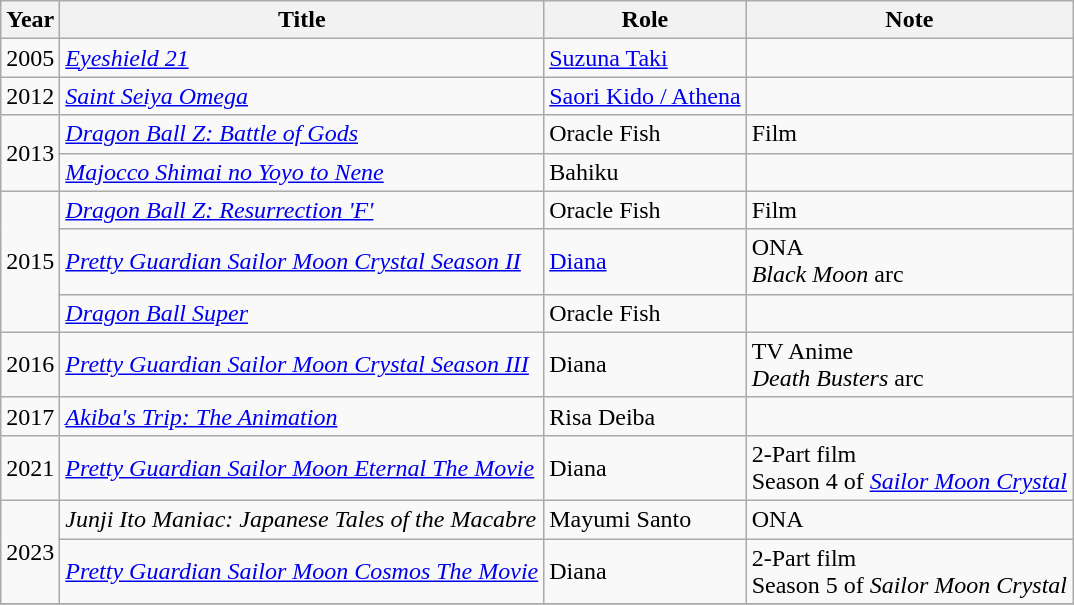<table class="wikitable">
<tr>
<th>Year</th>
<th>Title</th>
<th>Role</th>
<th>Note</th>
</tr>
<tr>
<td>2005</td>
<td><em><a href='#'>Eyeshield 21</a></em></td>
<td><a href='#'>Suzuna Taki</a></td>
<td></td>
</tr>
<tr>
<td>2012</td>
<td><em><a href='#'>Saint Seiya Omega</a></em></td>
<td><a href='#'>Saori Kido / Athena</a></td>
<td></td>
</tr>
<tr>
<td rowspan="2">2013</td>
<td><em><a href='#'>Dragon Ball Z: Battle of Gods</a></em></td>
<td>Oracle Fish</td>
<td>Film</td>
</tr>
<tr>
<td><em><a href='#'>Majocco Shimai no Yoyo to Nene</a></em></td>
<td>Bahiku</td>
<td></td>
</tr>
<tr>
<td rowspan="3">2015</td>
<td><em><a href='#'>Dragon Ball Z: Resurrection 'F'</a></em></td>
<td>Oracle Fish</td>
<td>Film</td>
</tr>
<tr>
<td><em><a href='#'>Pretty Guardian Sailor Moon Crystal Season II</a></em></td>
<td><a href='#'>Diana</a></td>
<td>ONA<br><em>Black Moon</em> arc</td>
</tr>
<tr>
<td><em><a href='#'>Dragon Ball Super</a></em></td>
<td>Oracle Fish</td>
<td></td>
</tr>
<tr>
<td>2016</td>
<td><em><a href='#'>Pretty Guardian Sailor Moon Crystal Season III</a></em></td>
<td>Diana</td>
<td>TV Anime<br><em>Death Busters</em> arc</td>
</tr>
<tr>
<td>2017</td>
<td><em><a href='#'>Akiba's Trip: The Animation</a></em></td>
<td>Risa Deiba</td>
<td></td>
</tr>
<tr>
<td>2021</td>
<td><em><a href='#'>Pretty Guardian Sailor Moon Eternal The Movie</a></em></td>
<td>Diana</td>
<td>2-Part film<br>Season 4 of <em><a href='#'>Sailor Moon Crystal</a></em> </td>
</tr>
<tr>
<td rowspan="2">2023</td>
<td><em>Junji Ito Maniac: Japanese Tales of the Macabre</em></td>
<td>Mayumi Santo</td>
<td>ONA</td>
</tr>
<tr>
<td><em><a href='#'>Pretty Guardian Sailor Moon Cosmos The Movie</a></em></td>
<td>Diana</td>
<td>2-Part film<br>Season 5 of <em>Sailor Moon Crystal</em> </td>
</tr>
<tr>
</tr>
</table>
